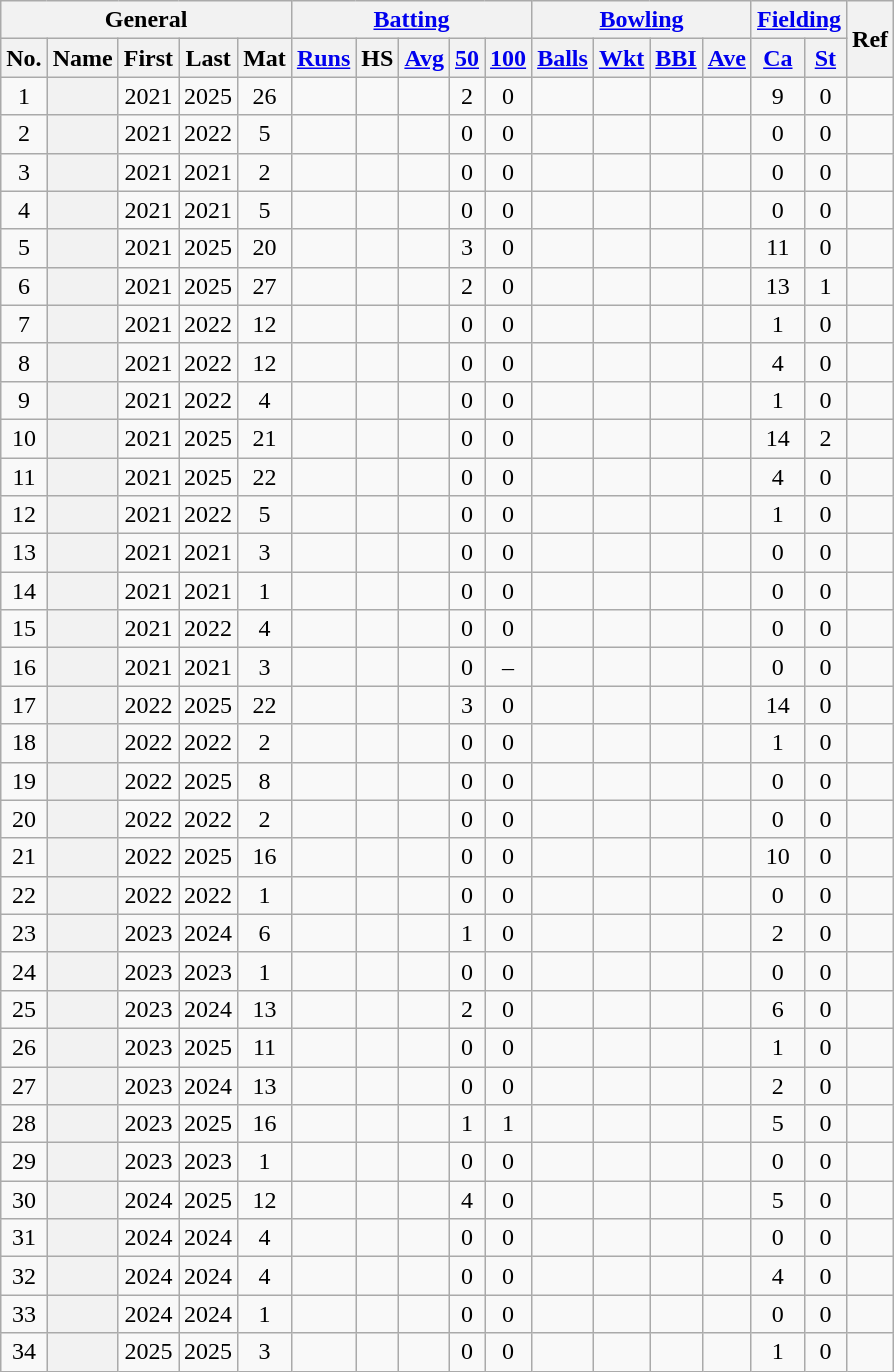<table class="wikitable plainrowheaders sortable">
<tr align="center">
<th scope="col" colspan=5 class="unsortable">General</th>
<th scope="col" colspan=5 class="unsortable"><a href='#'>Batting</a></th>
<th scope="col" colspan=4 class="unsortable"><a href='#'>Bowling</a></th>
<th scope="col" colspan=2 class="unsortable"><a href='#'>Fielding</a></th>
<th scope="col" rowspan=2 class="unsortable">Ref</th>
</tr>
<tr align="center">
<th scope="col">No.</th>
<th scope="col">Name</th>
<th scope="col">First</th>
<th scope="col">Last</th>
<th scope="col">Mat</th>
<th scope="col"><a href='#'>Runs</a></th>
<th scope="col">HS</th>
<th scope="col"><a href='#'>Avg</a></th>
<th scope="col"><a href='#'>50</a></th>
<th scope="col"><a href='#'>100</a></th>
<th scope="col"><a href='#'>Balls</a></th>
<th scope="col"><a href='#'>Wkt</a></th>
<th scope="col"><a href='#'>BBI</a></th>
<th scope="col"><a href='#'>Ave</a></th>
<th scope="col"><a href='#'>Ca</a></th>
<th scope="col"><a href='#'>St</a></th>
</tr>
<tr align="center">
<td>1</td>
<th scope="row" align="left"></th>
<td>2021</td>
<td>2025</td>
<td>26</td>
<td></td>
<td></td>
<td></td>
<td>2</td>
<td>0</td>
<td></td>
<td></td>
<td></td>
<td></td>
<td>9</td>
<td>0</td>
<td></td>
</tr>
<tr align="center">
<td>2</td>
<th scope="row" align="left"></th>
<td>2021</td>
<td>2022</td>
<td>5</td>
<td></td>
<td></td>
<td></td>
<td>0</td>
<td>0</td>
<td></td>
<td></td>
<td></td>
<td></td>
<td>0</td>
<td>0</td>
<td></td>
</tr>
<tr align="center">
<td>3</td>
<th scope="row" align="left"></th>
<td>2021</td>
<td>2021</td>
<td>2</td>
<td></td>
<td></td>
<td></td>
<td>0</td>
<td>0</td>
<td></td>
<td></td>
<td></td>
<td></td>
<td>0</td>
<td>0</td>
<td></td>
</tr>
<tr align="center">
<td>4</td>
<th scope="row" align="left"></th>
<td>2021</td>
<td>2021</td>
<td>5</td>
<td></td>
<td></td>
<td></td>
<td>0</td>
<td>0</td>
<td></td>
<td></td>
<td></td>
<td></td>
<td>0</td>
<td>0</td>
<td></td>
</tr>
<tr align="center">
<td>5</td>
<th scope="row" align="left"></th>
<td>2021</td>
<td>2025</td>
<td>20</td>
<td></td>
<td></td>
<td></td>
<td>3</td>
<td>0</td>
<td></td>
<td></td>
<td></td>
<td></td>
<td>11</td>
<td>0</td>
<td></td>
</tr>
<tr align="center">
<td>6</td>
<th scope="row" align="left"></th>
<td>2021</td>
<td>2025</td>
<td>27</td>
<td></td>
<td></td>
<td></td>
<td>2</td>
<td>0</td>
<td></td>
<td></td>
<td></td>
<td></td>
<td>13</td>
<td>1</td>
<td></td>
</tr>
<tr align="center">
<td>7</td>
<th scope="row" align="left"></th>
<td>2021</td>
<td>2022</td>
<td>12</td>
<td></td>
<td></td>
<td></td>
<td>0</td>
<td>0</td>
<td></td>
<td></td>
<td></td>
<td></td>
<td>1</td>
<td>0</td>
<td></td>
</tr>
<tr align="center">
<td>8</td>
<th scope="row" align="left"></th>
<td>2021</td>
<td>2022</td>
<td>12</td>
<td></td>
<td></td>
<td></td>
<td>0</td>
<td>0</td>
<td></td>
<td></td>
<td></td>
<td></td>
<td>4</td>
<td>0</td>
<td></td>
</tr>
<tr align="center">
<td>9</td>
<th scope="row" align="left"></th>
<td>2021</td>
<td>2022</td>
<td>4</td>
<td></td>
<td></td>
<td></td>
<td>0</td>
<td>0</td>
<td></td>
<td></td>
<td></td>
<td></td>
<td>1</td>
<td>0</td>
<td></td>
</tr>
<tr align="center">
<td>10</td>
<th scope="row" align="left"></th>
<td>2021</td>
<td>2025</td>
<td>21</td>
<td></td>
<td></td>
<td></td>
<td>0</td>
<td>0</td>
<td></td>
<td></td>
<td></td>
<td></td>
<td>14</td>
<td>2</td>
<td></td>
</tr>
<tr align="center">
<td>11</td>
<th scope="row" align="left"></th>
<td>2021</td>
<td>2025</td>
<td>22</td>
<td></td>
<td></td>
<td></td>
<td>0</td>
<td>0</td>
<td></td>
<td></td>
<td></td>
<td></td>
<td>4</td>
<td>0</td>
<td></td>
</tr>
<tr align="center">
<td>12</td>
<th scope="row" align="left"></th>
<td>2021</td>
<td>2022</td>
<td>5</td>
<td></td>
<td></td>
<td></td>
<td>0</td>
<td>0</td>
<td></td>
<td></td>
<td></td>
<td></td>
<td>1</td>
<td>0</td>
<td></td>
</tr>
<tr align="center">
<td>13</td>
<th scope="row" align="left"></th>
<td>2021</td>
<td>2021</td>
<td>3</td>
<td></td>
<td></td>
<td></td>
<td>0</td>
<td>0</td>
<td></td>
<td></td>
<td></td>
<td></td>
<td>0</td>
<td>0</td>
<td></td>
</tr>
<tr align="center">
<td>14</td>
<th scope="row" align="left"></th>
<td>2021</td>
<td>2021</td>
<td>1</td>
<td></td>
<td></td>
<td></td>
<td>0</td>
<td>0</td>
<td></td>
<td></td>
<td></td>
<td></td>
<td>0</td>
<td>0</td>
<td></td>
</tr>
<tr align="center">
<td>15</td>
<th scope="row" align="left"></th>
<td>2021</td>
<td>2022</td>
<td>4</td>
<td></td>
<td></td>
<td></td>
<td>0</td>
<td>0</td>
<td></td>
<td></td>
<td></td>
<td></td>
<td>0</td>
<td>0</td>
<td></td>
</tr>
<tr align="center">
<td>16</td>
<th scope="row" align="left"></th>
<td>2021</td>
<td>2021</td>
<td>3</td>
<td></td>
<td></td>
<td></td>
<td>0</td>
<td>–</td>
<td></td>
<td></td>
<td></td>
<td></td>
<td>0</td>
<td>0</td>
<td></td>
</tr>
<tr align="center">
<td>17</td>
<th scope="row" align="left"></th>
<td>2022</td>
<td>2025</td>
<td>22</td>
<td></td>
<td></td>
<td></td>
<td>3</td>
<td>0</td>
<td></td>
<td></td>
<td></td>
<td></td>
<td>14</td>
<td>0</td>
<td></td>
</tr>
<tr align="center">
<td>18</td>
<th scope="row" align="left"></th>
<td>2022</td>
<td>2022</td>
<td>2</td>
<td></td>
<td></td>
<td></td>
<td>0</td>
<td>0</td>
<td></td>
<td></td>
<td></td>
<td></td>
<td>1</td>
<td>0</td>
<td></td>
</tr>
<tr align="center">
<td>19</td>
<th scope="row" align="left"></th>
<td>2022</td>
<td>2025</td>
<td>8</td>
<td></td>
<td></td>
<td></td>
<td>0</td>
<td>0</td>
<td></td>
<td></td>
<td></td>
<td></td>
<td>0</td>
<td>0</td>
<td></td>
</tr>
<tr align="center">
<td>20</td>
<th scope="row" align="left"></th>
<td>2022</td>
<td>2022</td>
<td>2</td>
<td></td>
<td></td>
<td></td>
<td>0</td>
<td>0</td>
<td></td>
<td></td>
<td></td>
<td></td>
<td>0</td>
<td>0</td>
<td></td>
</tr>
<tr align="center">
<td>21</td>
<th scope="row" align="left"></th>
<td>2022</td>
<td>2025</td>
<td>16</td>
<td></td>
<td></td>
<td></td>
<td>0</td>
<td>0</td>
<td></td>
<td></td>
<td></td>
<td></td>
<td>10</td>
<td>0</td>
<td></td>
</tr>
<tr align="center">
<td>22</td>
<th scope="row" align="left"></th>
<td>2022</td>
<td>2022</td>
<td>1</td>
<td></td>
<td></td>
<td></td>
<td>0</td>
<td>0</td>
<td></td>
<td></td>
<td></td>
<td></td>
<td>0</td>
<td>0</td>
<td></td>
</tr>
<tr align="center">
<td>23</td>
<th scope="row" align="left"></th>
<td>2023</td>
<td>2024</td>
<td>6</td>
<td></td>
<td></td>
<td></td>
<td>1</td>
<td>0</td>
<td></td>
<td></td>
<td></td>
<td></td>
<td>2</td>
<td>0</td>
<td></td>
</tr>
<tr align="center">
<td>24</td>
<th scope="row" align="left"></th>
<td>2023</td>
<td>2023</td>
<td>1</td>
<td></td>
<td></td>
<td></td>
<td>0</td>
<td>0</td>
<td></td>
<td></td>
<td></td>
<td></td>
<td>0</td>
<td>0</td>
<td></td>
</tr>
<tr align="center">
<td>25</td>
<th scope="row" align="left"></th>
<td>2023</td>
<td>2024</td>
<td>13</td>
<td></td>
<td></td>
<td></td>
<td>2</td>
<td>0</td>
<td></td>
<td></td>
<td></td>
<td></td>
<td>6</td>
<td>0</td>
<td></td>
</tr>
<tr align="center">
<td>26</td>
<th scope="row" align="left"></th>
<td>2023</td>
<td>2025</td>
<td>11</td>
<td></td>
<td></td>
<td></td>
<td>0</td>
<td>0</td>
<td></td>
<td></td>
<td></td>
<td></td>
<td>1</td>
<td>0</td>
<td></td>
</tr>
<tr align="center">
<td>27</td>
<th scope="row" align="left"></th>
<td>2023</td>
<td>2024</td>
<td>13</td>
<td></td>
<td></td>
<td></td>
<td>0</td>
<td>0</td>
<td></td>
<td></td>
<td></td>
<td></td>
<td>2</td>
<td>0</td>
<td></td>
</tr>
<tr align="center">
<td>28</td>
<th scope="row" align="left"></th>
<td>2023</td>
<td>2025</td>
<td>16</td>
<td></td>
<td></td>
<td></td>
<td>1</td>
<td>1</td>
<td></td>
<td></td>
<td></td>
<td></td>
<td>5</td>
<td>0</td>
<td></td>
</tr>
<tr align="center">
<td>29</td>
<th scope="row" align="left"></th>
<td>2023</td>
<td>2023</td>
<td>1</td>
<td></td>
<td></td>
<td></td>
<td>0</td>
<td>0</td>
<td></td>
<td></td>
<td></td>
<td></td>
<td>0</td>
<td>0</td>
<td></td>
</tr>
<tr align="center">
<td>30</td>
<th scope="row" align="left"></th>
<td>2024</td>
<td>2025</td>
<td>12</td>
<td></td>
<td></td>
<td></td>
<td>4</td>
<td>0</td>
<td></td>
<td></td>
<td></td>
<td></td>
<td>5</td>
<td>0</td>
<td></td>
</tr>
<tr align="center">
<td>31</td>
<th scope="row" align="left"></th>
<td>2024</td>
<td>2024</td>
<td>4</td>
<td></td>
<td></td>
<td></td>
<td>0</td>
<td>0</td>
<td></td>
<td></td>
<td></td>
<td></td>
<td>0</td>
<td>0</td>
<td></td>
</tr>
<tr align="center">
<td>32</td>
<th scope="row" align="left"></th>
<td>2024</td>
<td>2024</td>
<td>4</td>
<td></td>
<td></td>
<td></td>
<td>0</td>
<td>0</td>
<td></td>
<td></td>
<td></td>
<td></td>
<td>4</td>
<td>0</td>
<td></td>
</tr>
<tr align="center">
<td>33</td>
<th scope="row" align="left"></th>
<td>2024</td>
<td>2024</td>
<td>1</td>
<td></td>
<td></td>
<td></td>
<td>0</td>
<td>0</td>
<td></td>
<td></td>
<td></td>
<td></td>
<td>0</td>
<td>0</td>
<td></td>
</tr>
<tr align="center">
<td>34</td>
<th scope="row" align="left"></th>
<td>2025</td>
<td>2025</td>
<td>3</td>
<td></td>
<td></td>
<td></td>
<td>0</td>
<td>0</td>
<td></td>
<td></td>
<td></td>
<td></td>
<td>1</td>
<td>0</td>
<td></td>
</tr>
</table>
